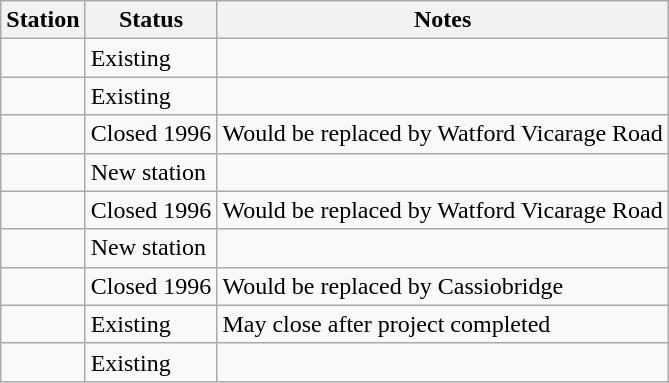<table class="wikitable">
<tr>
<th>Station</th>
<th>Status</th>
<th>Notes</th>
</tr>
<tr>
<td><strong></strong>  </td>
<td>Existing</td>
<td></td>
</tr>
<tr>
<td><strong></strong> </td>
<td>Existing</td>
<td></td>
</tr>
<tr>
<td><em></em></td>
<td>Closed 1996</td>
<td>Would be replaced by Watford Vicarage Road</td>
</tr>
<tr>
<td><strong></strong></td>
<td>New station</td>
<td></td>
</tr>
<tr>
<td><em></em></td>
<td>Closed 1996</td>
<td>Would be replaced by Watford Vicarage Road</td>
</tr>
<tr>
<td><strong></strong></td>
<td>New station</td>
<td></td>
</tr>
<tr>
<td><em></em></td>
<td>Closed 1996</td>
<td>Would be replaced by Cassiobridge</td>
</tr>
<tr>
<td><strong></strong> </td>
<td>Existing</td>
<td>May close after project completed</td>
</tr>
<tr>
<td><strong></strong> </td>
<td>Existing</td>
<td></td>
</tr>
</table>
